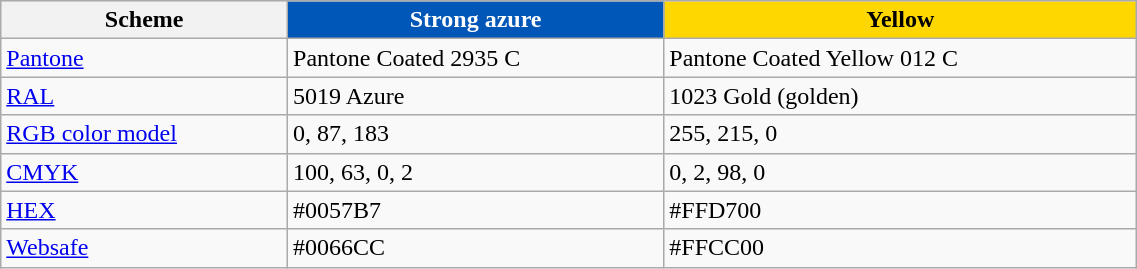<table class="wikitable" style="width:60%; background:#F9F9F9; border:1px solid #AA; border-collapse:collapse; white-space:nowrap; text-align:left;" cellspacing="0" cellpadding="2" border="1">
<tr style="text-align: center; background: #eee">
<th>Scheme</th>
<th style="background:#0057B7;color:white">Strong azure</th>
<th style="background:#FFD700;">Yellow</th>
</tr>
<tr>
<td><a href='#'>Pantone</a></td>
<td>Pantone Coated 2935 C</td>
<td>Pantone Coated Yellow 012 C</td>
</tr>
<tr>
<td><a href='#'>RAL</a></td>
<td>5019 Azure</td>
<td>1023 Gold (golden)</td>
</tr>
<tr>
<td><a href='#'>RGB color model</a></td>
<td>0, 87, 183</td>
<td>255, 215, 0</td>
</tr>
<tr>
<td><a href='#'>CMYK</a></td>
<td>100, 63, 0, 2</td>
<td>0, 2, 98, 0</td>
</tr>
<tr>
<td><a href='#'>HEX</a></td>
<td>#0057B7</td>
<td>#FFD700</td>
</tr>
<tr>
<td><a href='#'>Websafe</a></td>
<td>#0066CC</td>
<td>#FFCC00</td>
</tr>
</table>
